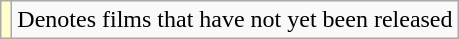<table class="wikitable">
<tr>
<td style="background:#ffc;"></td>
<td>Denotes films that have not yet been released</td>
</tr>
</table>
